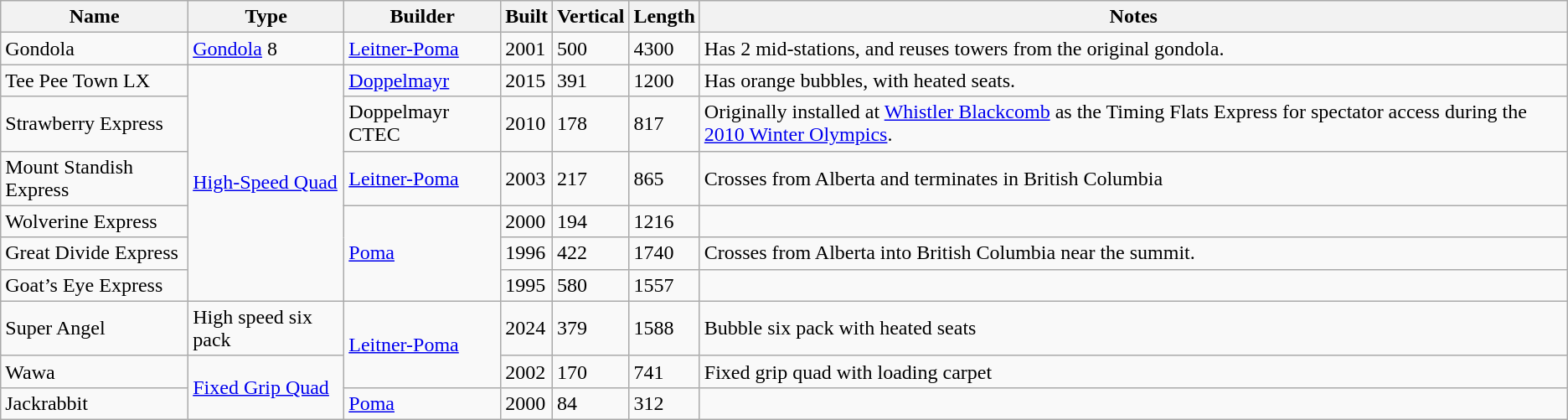<table class="wikitable">
<tr>
<th>Name</th>
<th>Type</th>
<th>Builder</th>
<th>Built</th>
<th>Vertical<br></th>
<th>Length<br></th>
<th>Notes</th>
</tr>
<tr>
<td>Gondola</td>
<td><a href='#'>Gondola</a> 8</td>
<td><a href='#'>Leitner-Poma</a></td>
<td>2001</td>
<td>500</td>
<td>4300</td>
<td>Has 2 mid-stations, and reuses towers from the original gondola.</td>
</tr>
<tr>
<td>Tee Pee Town LX</td>
<td rowspan="6"><a href='#'>High-Speed Quad</a></td>
<td><a href='#'>Doppelmayr</a></td>
<td>2015</td>
<td>391</td>
<td>1200</td>
<td>Has orange bubbles, with heated seats.</td>
</tr>
<tr>
<td>Strawberry Express</td>
<td>Doppelmayr CTEC</td>
<td>2010</td>
<td>178</td>
<td>817</td>
<td>Originally installed at <a href='#'>Whistler Blackcomb</a> as the Timing Flats Express for spectator access during the <a href='#'>2010 Winter Olympics</a>.</td>
</tr>
<tr>
<td>Mount Standish Express</td>
<td><a href='#'>Leitner-Poma</a></td>
<td>2003</td>
<td>217</td>
<td>865</td>
<td>Crosses from Alberta and terminates in British Columbia</td>
</tr>
<tr>
<td>Wolverine Express</td>
<td rowspan="3"><a href='#'>Poma</a></td>
<td>2000</td>
<td>194</td>
<td>1216</td>
<td></td>
</tr>
<tr>
<td>Great Divide Express</td>
<td>1996</td>
<td>422</td>
<td>1740</td>
<td>Crosses from Alberta into British Columbia near the summit.</td>
</tr>
<tr>
<td>Goat’s Eye Express</td>
<td>1995</td>
<td>580</td>
<td>1557</td>
<td></td>
</tr>
<tr>
<td>Super Angel</td>
<td>High speed six pack</td>
<td rowspan="2"><a href='#'>Leitner-Poma</a></td>
<td>2024</td>
<td>379</td>
<td>1588</td>
<td>Bubble six pack with heated seats</td>
</tr>
<tr>
<td>Wawa</td>
<td rowspan="2"><a href='#'>Fixed Grip Quad</a></td>
<td>2002</td>
<td>170</td>
<td>741</td>
<td>Fixed grip quad with loading carpet</td>
</tr>
<tr>
<td>Jackrabbit</td>
<td><a href='#'>Poma</a></td>
<td>2000</td>
<td>84</td>
<td>312</td>
<td></td>
</tr>
</table>
